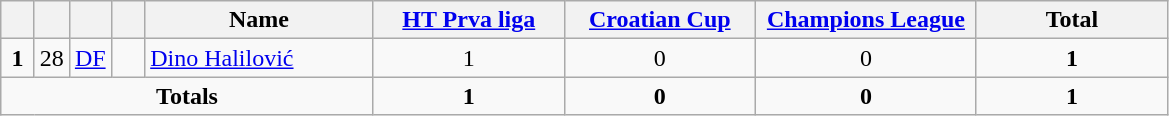<table class="wikitable" style="text-align:center">
<tr>
<th width=15></th>
<th width=15></th>
<th width=15></th>
<th width=15></th>
<th width=145>Name</th>
<th width=120><a href='#'>HT Prva liga</a></th>
<th width=120><a href='#'>Croatian Cup</a></th>
<th width=140><a href='#'>Champions League</a></th>
<th width=120>Total</th>
</tr>
<tr>
<td><strong>1 </strong></td>
<td>28</td>
<td><a href='#'>DF</a></td>
<td></td>
<td align=left><a href='#'>Dino Halilović</a></td>
<td>1</td>
<td>0</td>
<td>0</td>
<td><strong>1 </strong></td>
</tr>
<tr>
<td colspan=5><strong>Totals</strong></td>
<td><strong>1 </strong></td>
<td><strong>0 </strong></td>
<td><strong>0 </strong></td>
<td><strong>1 </strong></td>
</tr>
</table>
